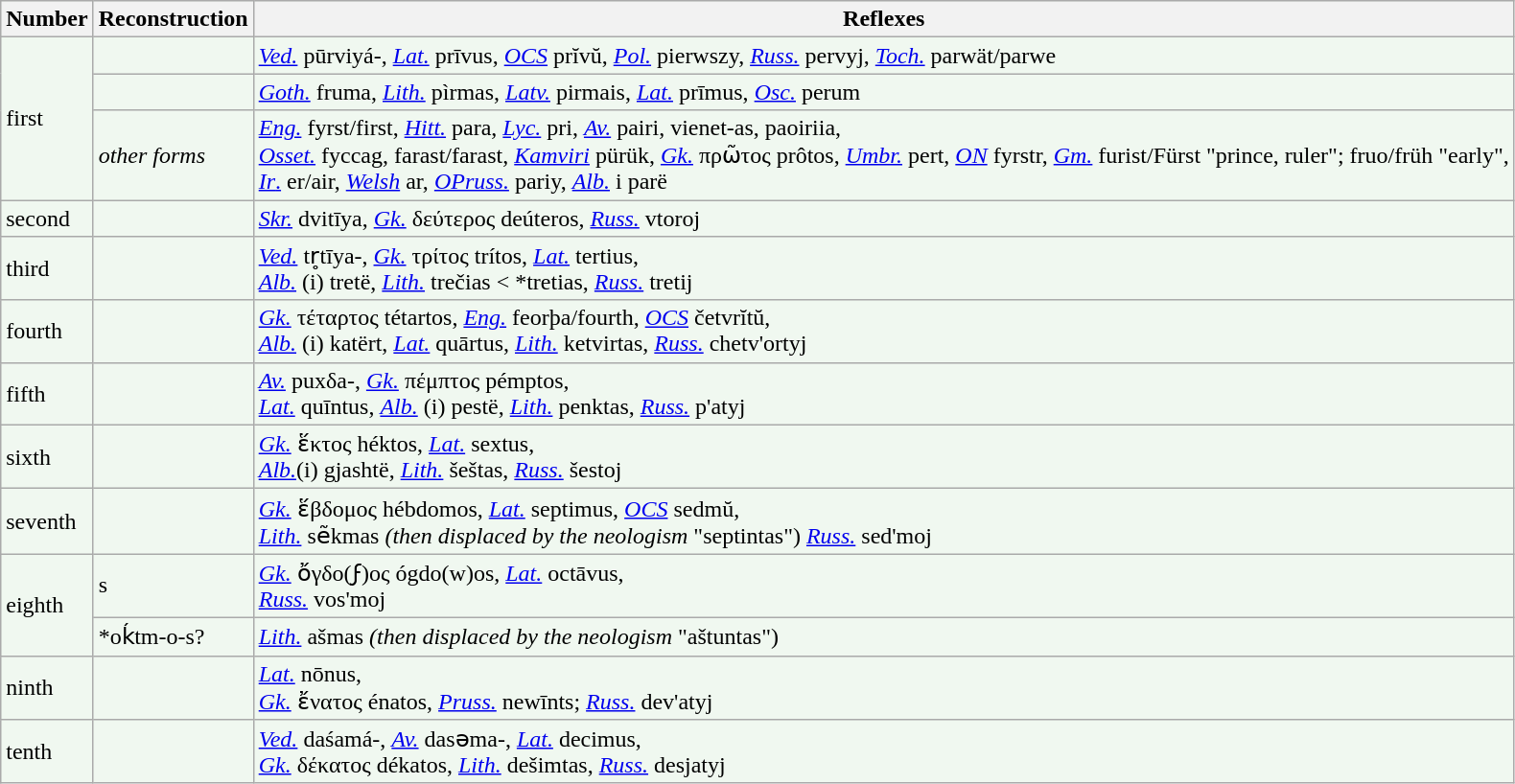<table class="wikitable" style="background-color:#f0f8f0">
<tr>
<th>Number</th>
<th>Reconstruction</th>
<th>Reflexes</th>
</tr>
<tr>
<td rowspan="3">first</td>
<td></td>
<td><a href='#'><em>Ved.</em></a> pūrviyá-, <a href='#'><em>Lat.</em></a> prīvus, <a href='#'><em>OCS</em></a> prĭvŭ, <a href='#'><em>Pol.</em></a> pierwszy, <a href='#'><em>Russ.</em></a> pervyj, <a href='#'><em>Toch.</em></a> parwät/parwe</td>
</tr>
<tr>
<td></td>
<td><a href='#'><em>Goth.</em></a> fruma, <a href='#'><em>Lith.</em></a> pìrmas, <a href='#'><em>Latv.</em></a> pirmais, <a href='#'><em>Lat.</em></a> prīmus, <a href='#'><em>Osc.</em></a> perum</td>
</tr>
<tr>
<td><em>other forms</em></td>
<td><a href='#'><em>Eng.</em></a> fyrst/first, <a href='#'><em>Hitt.</em></a> para, <a href='#'><em>Lyc.</em></a> pri, <a href='#'><em>Av.</em></a> pairi, vienet-as, paoiriia,<br><a href='#'><em>Osset.</em></a> fyccag, farast/farast, <em><a href='#'>Kamviri</a></em> pürük, <a href='#'><em>Gk.</em></a> πρῶτος prôtos,
<a href='#'><em>Umbr.</em></a> pert, <a href='#'><em>ON</em></a> fyrstr, <a href='#'><em>Gm.</em></a> furist/Fürst "prince, ruler"; fruo/früh "early",<br><a href='#'><em>Ir</em>.</a> er/air, <a href='#'><em>Welsh</em></a> ar, <a href='#'><em>OPruss.</em></a> pariy, <a href='#'><em>Alb.</em></a> i parë</td>
</tr>
<tr>
<td>second</td>
<td></td>
<td><a href='#'><em>Skr.</em></a> dvitīya, <a href='#'><em>Gk.</em></a> δεύτερος deúteros, <a href='#'><em>Russ.</em></a> vtoroj</td>
</tr>
<tr>
<td>third</td>
<td></td>
<td><a href='#'><em>Ved.</em></a> tr̥tīya-, <a href='#'><em>Gk.</em></a> τρίτος trítos, <a href='#'><em>Lat.</em></a> tertius,<br><a href='#'><em>Alb.</em></a> (i) tretë, <a href='#'><em>Lith.</em></a> trečias < *tretias, <a href='#'><em>Russ.</em></a> tretij</td>
</tr>
<tr>
<td>fourth</td>
<td></td>
<td><a href='#'><em>Gk.</em></a> τέταρτος tétartos, <a href='#'><em>Eng.</em></a> feorþa/fourth, <a href='#'><em>OCS</em></a> četvrĭtŭ,<br><a href='#'><em>Alb.</em></a> (i) katërt, <a href='#'><em>Lat.</em></a> quārtus, <a href='#'><em>Lith.</em></a> ketvirtas, <a href='#'><em>Russ.</em></a> chetv'ortyj</td>
</tr>
<tr>
<td>fifth</td>
<td></td>
<td><a href='#'><em>Av.</em></a> puxδa-, <a href='#'><em>Gk.</em></a> πέμπτος pémptos,<br><a href='#'><em>Lat.</em></a> quīntus, <a href='#'><em>Alb.</em></a> (i) pestë, <a href='#'><em>Lith.</em></a> penktas, <a href='#'><em>Russ.</em></a> p'atyj</td>
</tr>
<tr>
<td>sixth</td>
<td></td>
<td><a href='#'><em>Gk.</em></a> ἕκτος héktos, <a href='#'><em>Lat.</em></a> sextus,<br><a href='#'><em>Alb.</em></a>(i) gjashtë, <a href='#'><em>Lith.</em></a> šeštas, <a href='#'><em>Russ.</em></a> šestoj</td>
</tr>
<tr>
<td>seventh</td>
<td></td>
<td><a href='#'><em>Gk.</em></a> ἕβδομος hébdomos, <a href='#'><em>Lat.</em></a> septimus, <a href='#'><em>OCS</em></a> sedmŭ,<br><a href='#'><em>Lith.</em></a> sẽkmas <em>(then displaced by the neologism</em> "septintas") <a href='#'><em>Russ.</em></a> sed'moj</td>
</tr>
<tr>
<td rowspan="2">eighth</td>
<td>s</td>
<td><a href='#'><em>Gk.</em></a> ὄγδο(ϝ)ος ógdo(w)os, <a href='#'><em>Lat.</em></a> octāvus,<br><a href='#'><em>Russ.</em></a> vos'moj</td>
</tr>
<tr>
<td>*oḱtm-o-s?</td>
<td><a href='#'><em>Lith.</em></a> ašmas <em>(then displaced by the neologism</em> "aštuntas")</td>
</tr>
<tr>
<td>ninth</td>
<td></td>
<td><a href='#'><em>Lat.</em></a> nōnus,<br><a href='#'><em>Gk.</em></a> ἔνατος énatos, <em><a href='#'>Pruss.</a></em> newīnts; <a href='#'><em>Russ.</em></a> dev'atyj</td>
</tr>
<tr>
<td>tenth</td>
<td></td>
<td><a href='#'><em>Ved.</em></a> daśamá-, <a href='#'><em>Av.</em></a> dasəma-, <a href='#'><em>Lat.</em></a> decimus,<br><a href='#'><em>Gk.</em></a> δέκατος dékatos, <a href='#'><em>Lith.</em></a> dešimtas, <a href='#'><em>Russ.</em></a> desjatyj</td>
</tr>
</table>
